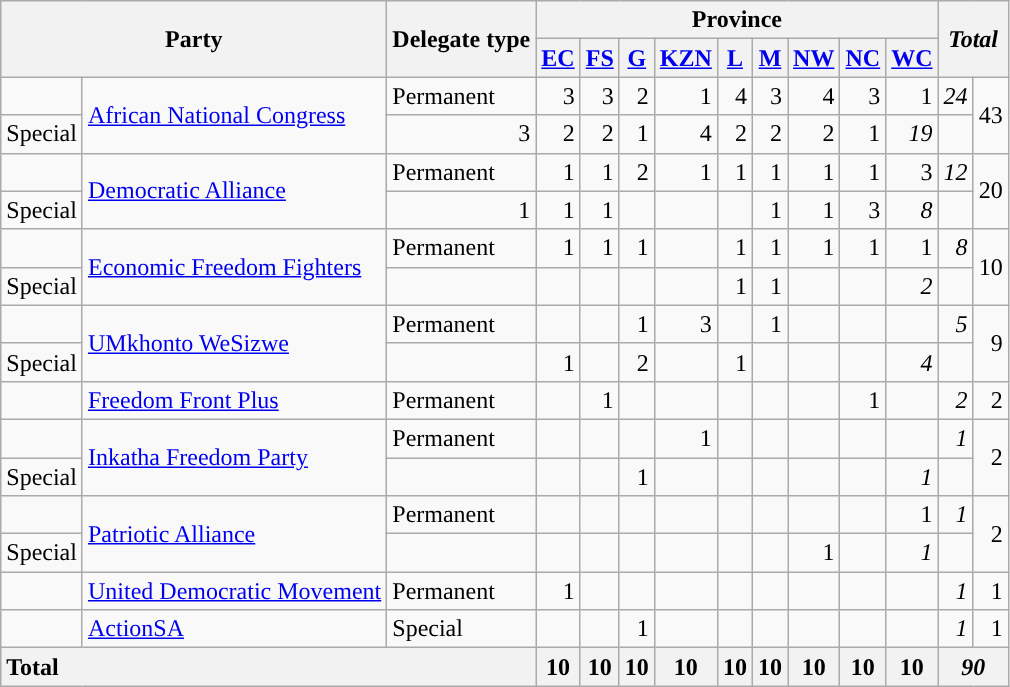<table class=wikitable  style=text-align:right>
<tr>
<th colspan=2 rowspan=2>Party</th>
<th rowspan=2>Delegate type</th>
<th colspan="9" style="text-align:center">Province</th>
<th colspan=2 rowspan=2><em>Total</em></th>
</tr>
<tr>
<th><a href='#'>EC</a></th>
<th><a href='#'>FS</a></th>
<th><a href='#'>G</a></th>
<th><a href='#'>KZN</a></th>
<th><a href='#'>L</a></th>
<th><a href='#'>M</a></th>
<th><a href='#'>NW</a></th>
<th><a href='#'>NC</a></th>
<th><a href='#'>WC</a></th>
</tr>
<tr>
<td bgcolor=></td>
<td align=left rowspan=2><a href='#'>African National Congress</a></td>
<td align=left>Permanent</td>
<td>3</td>
<td>3</td>
<td>2</td>
<td>1</td>
<td>4</td>
<td>3</td>
<td>4</td>
<td>3</td>
<td>1</td>
<td><em>24</em></td>
<td rowspan=2>43</td>
</tr>
<tr>
<td align=left>Special</td>
<td>3</td>
<td>2</td>
<td>2</td>
<td>1</td>
<td>4</td>
<td>2</td>
<td>2</td>
<td>2</td>
<td>1</td>
<td><em>19</em></td>
</tr>
<tr>
<td bgcolor=></td>
<td align=left rowspan=2><a href='#'>Democratic Alliance</a></td>
<td align=left>Permanent</td>
<td>1</td>
<td>1</td>
<td>2</td>
<td>1</td>
<td>1</td>
<td>1</td>
<td>1</td>
<td>1</td>
<td>3</td>
<td><em>12</em></td>
<td rowspan=2>20</td>
</tr>
<tr>
<td align=left>Special</td>
<td>1</td>
<td>1</td>
<td>1</td>
<td></td>
<td></td>
<td></td>
<td>1</td>
<td>1</td>
<td>3</td>
<td><em>8</em></td>
</tr>
<tr>
<td></td>
<td rowspan="2" align="left"><a href='#'>Economic Freedom Fighters</a></td>
<td align="left">Permanent</td>
<td>1</td>
<td>1</td>
<td>1</td>
<td></td>
<td>1</td>
<td>1</td>
<td>1</td>
<td>1</td>
<td>1</td>
<td><em>8</em></td>
<td rowspan="2">10</td>
</tr>
<tr>
<td align="left">Special</td>
<td></td>
<td></td>
<td></td>
<td></td>
<td></td>
<td>1</td>
<td>1</td>
<td></td>
<td></td>
<td><em>2</em></td>
</tr>
<tr>
<td bgcolor=></td>
<td align=left rowspan=2><a href='#'>UMkhonto WeSizwe</a></td>
<td align=left>Permanent</td>
<td></td>
<td></td>
<td>1</td>
<td>3</td>
<td></td>
<td>1</td>
<td></td>
<td></td>
<td></td>
<td><em>5</em></td>
<td rowspan="2">9</td>
</tr>
<tr>
<td align=left>Special</td>
<td></td>
<td>1</td>
<td></td>
<td>2</td>
<td></td>
<td>1</td>
<td></td>
<td></td>
<td></td>
<td><em>4</em></td>
</tr>
<tr>
<td></td>
<td align="left"><a href='#'>Freedom Front Plus</a></td>
<td align="left">Permanent</td>
<td></td>
<td>1</td>
<td></td>
<td></td>
<td></td>
<td></td>
<td></td>
<td>1</td>
<td></td>
<td><em>2</em></td>
<td>2</td>
</tr>
<tr>
<td></td>
<td rowspan="2" align="left"><a href='#'>Inkatha Freedom Party</a></td>
<td align="left">Permanent</td>
<td></td>
<td></td>
<td></td>
<td>1</td>
<td></td>
<td></td>
<td></td>
<td></td>
<td></td>
<td><em>1</em></td>
<td rowspan="2">2</td>
</tr>
<tr>
<td align="left">Special</td>
<td></td>
<td></td>
<td></td>
<td>1</td>
<td></td>
<td></td>
<td></td>
<td></td>
<td></td>
<td><em>1</em></td>
</tr>
<tr>
<td></td>
<td rowspan="2" align="left"><a href='#'>Patriotic Alliance</a></td>
<td align="left">Permanent</td>
<td></td>
<td></td>
<td></td>
<td></td>
<td></td>
<td></td>
<td></td>
<td></td>
<td>1</td>
<td><em>1</em></td>
<td rowspan="2">2</td>
</tr>
<tr>
<td align="left">Special</td>
<td></td>
<td></td>
<td></td>
<td></td>
<td></td>
<td></td>
<td></td>
<td>1</td>
<td></td>
<td><em>1</em></td>
</tr>
<tr>
<td></td>
<td align="left"><a href='#'>United Democratic Movement</a></td>
<td align="left">Permanent</td>
<td>1</td>
<td></td>
<td></td>
<td></td>
<td></td>
<td></td>
<td></td>
<td></td>
<td></td>
<td><em>1</em></td>
<td>1</td>
</tr>
<tr>
<td></td>
<td align="left"><a href='#'>ActionSA</a></td>
<td align="left">Special</td>
<td></td>
<td></td>
<td>1</td>
<td></td>
<td></td>
<td></td>
<td></td>
<td></td>
<td></td>
<td><em>1</em></td>
<td>1</td>
</tr>
<tr>
<th colspan="3" style="text-align:left">Total</th>
<th>10</th>
<th>10</th>
<th>10</th>
<th>10</th>
<th>10</th>
<th>10</th>
<th>10</th>
<th>10</th>
<th>10</th>
<th colspan=2><em>90</em></th>
</tr>
</table>
